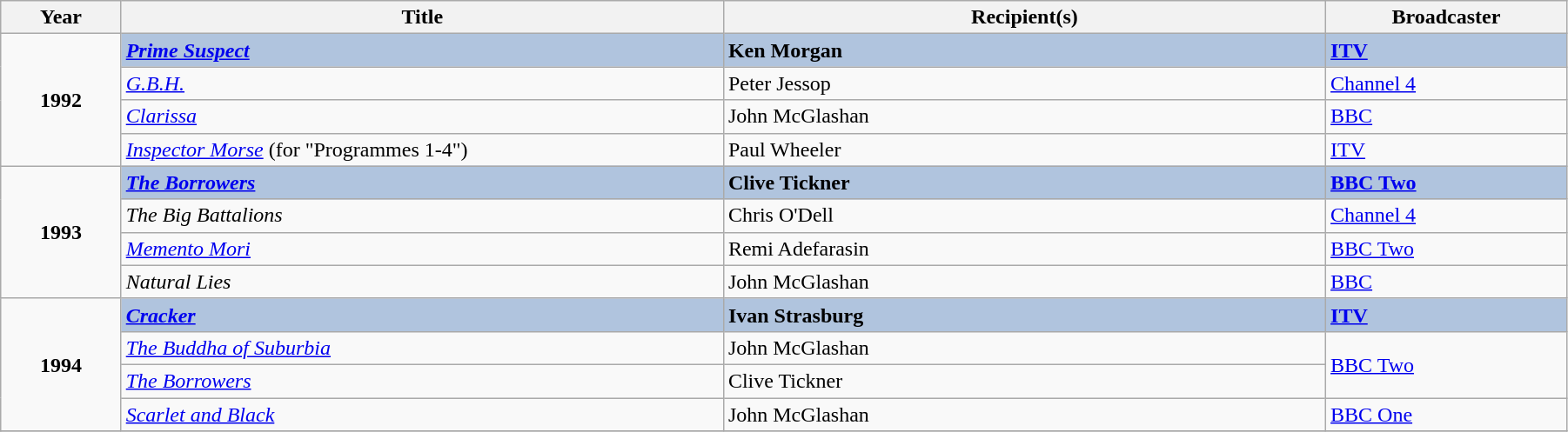<table class="wikitable" width="95%">
<tr>
<th width=5%>Year</th>
<th width=25%>Title</th>
<th width=25%><strong>Recipient(s)</strong></th>
<th width=10%><strong>Broadcaster</strong></th>
</tr>
<tr>
<td rowspan="4" style="text-align:center;"><strong>1992</strong></td>
<td style="background:#B0C4DE;"><strong><em><a href='#'>Prime Suspect</a></em></strong></td>
<td style="background:#B0C4DE;"><strong>Ken Morgan</strong></td>
<td style="background:#B0C4DE;"><strong><a href='#'>ITV</a></strong></td>
</tr>
<tr>
<td><em><a href='#'>G.B.H.</a></em></td>
<td>Peter Jessop</td>
<td><a href='#'>Channel 4</a></td>
</tr>
<tr>
<td><em><a href='#'>Clarissa</a></em></td>
<td>John McGlashan</td>
<td><a href='#'>BBC</a></td>
</tr>
<tr>
<td><em><a href='#'>Inspector Morse</a></em> (for "Programmes 1-4")</td>
<td>Paul Wheeler</td>
<td><a href='#'>ITV</a></td>
</tr>
<tr>
<td rowspan="4" style="text-align:center;"><strong>1993</strong></td>
<td style="background:#B0C4DE;"><strong><em><a href='#'>The Borrowers</a></em></strong></td>
<td style="background:#B0C4DE;"><strong>Clive Tickner</strong></td>
<td style="background:#B0C4DE;"><strong><a href='#'>BBC Two</a></strong></td>
</tr>
<tr>
<td><em>The Big Battalions</em></td>
<td>Chris O'Dell</td>
<td><a href='#'>Channel 4</a></td>
</tr>
<tr>
<td><em><a href='#'>Memento Mori</a></em></td>
<td>Remi Adefarasin</td>
<td><a href='#'>BBC Two</a></td>
</tr>
<tr>
<td><em>Natural Lies</em></td>
<td>John McGlashan</td>
<td><a href='#'>BBC</a></td>
</tr>
<tr>
<td rowspan="4" style="text-align:center;"><strong>1994</strong></td>
<td style="background:#B0C4DE;"><strong><em><a href='#'>Cracker</a></em></strong></td>
<td style="background:#B0C4DE;"><strong>Ivan Strasburg</strong></td>
<td style="background:#B0C4DE;"><strong><a href='#'>ITV</a></strong></td>
</tr>
<tr>
<td><em><a href='#'>The Buddha of Suburbia</a></em></td>
<td>John McGlashan</td>
<td rowspan="2"><a href='#'>BBC Two</a></td>
</tr>
<tr>
<td><em><a href='#'>The Borrowers</a></em></td>
<td>Clive Tickner</td>
</tr>
<tr>
<td><em><a href='#'>Scarlet and Black</a></em></td>
<td>John McGlashan</td>
<td><a href='#'>BBC One</a></td>
</tr>
<tr>
</tr>
</table>
